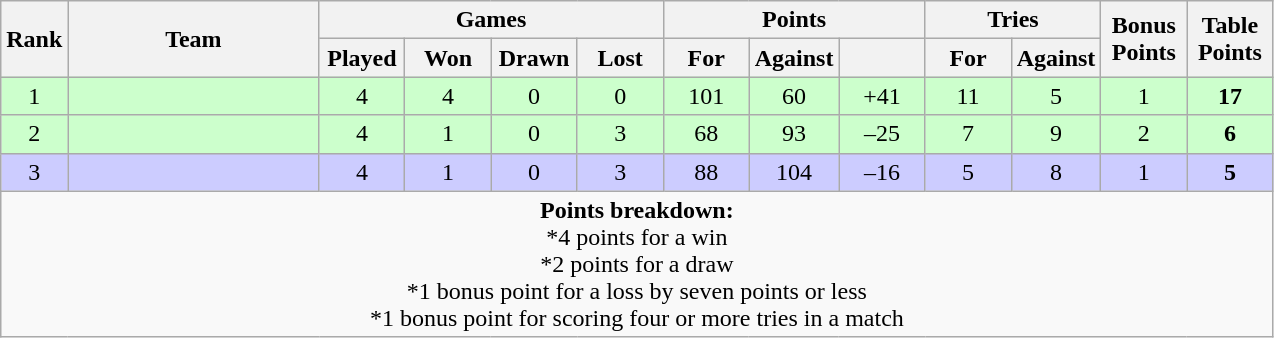<table class="wikitable"  style="text-align: center;">
<tr>
<th rowspan="2" width="20">Rank</th>
<th rowspan="2" width="160">Team</th>
<th colspan="4">Games</th>
<th colspan="3">Points</th>
<th colspan="2">Tries</th>
<th rowspan="2" width="50">Bonus<br>Points</th>
<th rowspan="2" width="50">Table Points</th>
</tr>
<tr>
<th width="50">Played</th>
<th width="50">Won</th>
<th width="50">Drawn</th>
<th width="50">Lost</th>
<th width="50">For</th>
<th width="50">Against</th>
<th width="50"></th>
<th width="50">For</th>
<th width="50">Against</th>
</tr>
<tr bgcolor="#ccffcc">
<td>1</td>
<td align=left></td>
<td>4</td>
<td>4</td>
<td>0</td>
<td>0</td>
<td>101</td>
<td>60</td>
<td>+41</td>
<td>11</td>
<td>5</td>
<td>1</td>
<td><strong>17</strong></td>
</tr>
<tr bgcolor="#ccffcc">
<td>2</td>
<td align=left></td>
<td>4</td>
<td>1</td>
<td>0</td>
<td>3</td>
<td>68</td>
<td>93</td>
<td>–25</td>
<td>7</td>
<td>9</td>
<td>2</td>
<td><strong>6</strong></td>
</tr>
<tr bgcolor="#ccccff">
<td>3</td>
<td align=left></td>
<td>4</td>
<td>1</td>
<td>0</td>
<td>3</td>
<td>88</td>
<td>104</td>
<td>–16</td>
<td>5</td>
<td>8</td>
<td>1</td>
<td><strong>5</strong></td>
</tr>
<tr>
<td colspan="100%" style="text-align:center;"><strong>Points breakdown:</strong><br>*4 points for a win<br>*2 points for a draw<br>*1 bonus point for a loss by seven points or less<br>*1 bonus point for scoring four or more tries in a match</td>
</tr>
</table>
